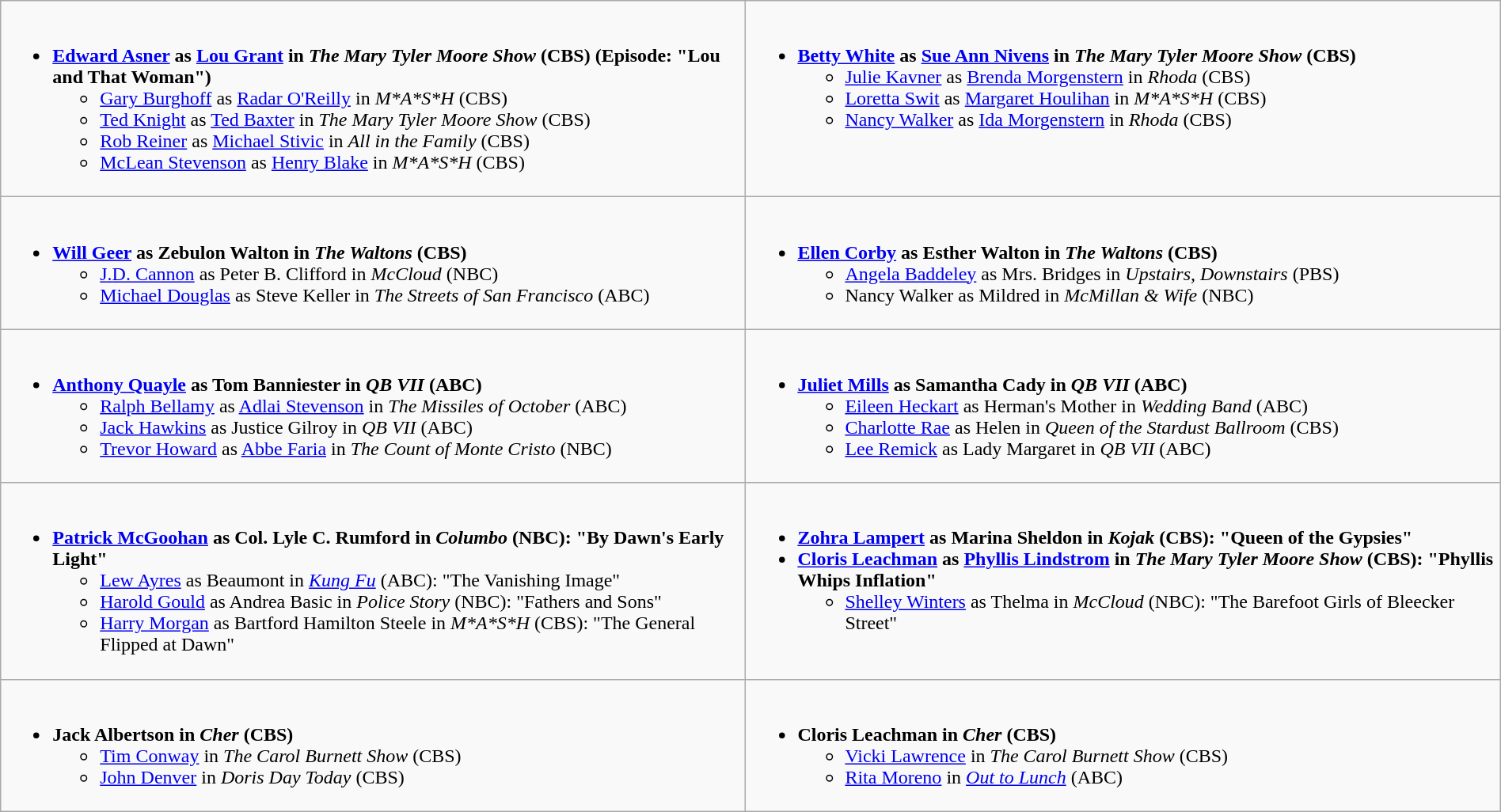<table class=wikitable width="100%">
<tr>
<td style="vertical-align:top;"><br><ul><li><strong><a href='#'>Edward Asner</a> as <a href='#'>Lou Grant</a> in <em>The Mary Tyler Moore Show</em> (CBS) (Episode: "Lou and That Woman")</strong><ul><li><a href='#'>Gary Burghoff</a> as <a href='#'>Radar O'Reilly</a> in <em>M*A*S*H</em> (CBS)</li><li><a href='#'>Ted Knight</a> as <a href='#'>Ted Baxter</a> in <em>The Mary Tyler Moore Show</em> (CBS)</li><li><a href='#'>Rob Reiner</a> as <a href='#'>Michael Stivic</a> in <em>All in the Family</em> (CBS)</li><li><a href='#'>McLean Stevenson</a> as <a href='#'>Henry Blake</a> in <em>M*A*S*H</em> (CBS)</li></ul></li></ul></td>
<td style="vertical-align:top;"><br><ul><li><strong><a href='#'>Betty White</a> as <a href='#'>Sue Ann Nivens</a> in <em>The Mary Tyler Moore Show</em> (CBS)</strong><ul><li><a href='#'>Julie Kavner</a> as <a href='#'>Brenda Morgenstern</a> in <em>Rhoda</em> (CBS)</li><li><a href='#'>Loretta Swit</a> as <a href='#'>Margaret Houlihan</a> in <em>M*A*S*H</em> (CBS)</li><li><a href='#'>Nancy Walker</a> as <a href='#'>Ida Morgenstern</a> in <em>Rhoda</em> (CBS)</li></ul></li></ul></td>
</tr>
<tr>
<td style="vertical-align:top;"><br><ul><li><strong><a href='#'>Will Geer</a> as Zebulon Walton in <em>The Waltons</em> (CBS)</strong><ul><li><a href='#'>J.D. Cannon</a> as Peter B. Clifford in <em>McCloud</em> (NBC)</li><li><a href='#'>Michael Douglas</a> as Steve Keller in <em>The Streets of San Francisco</em> (ABC)</li></ul></li></ul></td>
<td style="vertical-align:top;"><br><ul><li><strong><a href='#'>Ellen Corby</a> as Esther Walton in <em>The Waltons</em> (CBS)</strong><ul><li><a href='#'>Angela Baddeley</a> as Mrs. Bridges in <em>Upstairs, Downstairs</em> (PBS)</li><li>Nancy Walker as Mildred in <em>McMillan & Wife</em> (NBC)</li></ul></li></ul></td>
</tr>
<tr>
<td style="vertical-align:top;"><br><ul><li><strong><a href='#'>Anthony Quayle</a> as Tom Banniester in <em>QB VII</em> (ABC)</strong><ul><li><a href='#'>Ralph Bellamy</a> as <a href='#'>Adlai Stevenson</a> in <em>The Missiles of October</em> (ABC)</li><li><a href='#'>Jack Hawkins</a> as Justice Gilroy in <em>QB VII</em> (ABC)</li><li><a href='#'>Trevor Howard</a> as <a href='#'>Abbe Faria</a> in <em>The Count of Monte Cristo</em> (NBC)</li></ul></li></ul></td>
<td style="vertical-align:top;"><br><ul><li><strong><a href='#'>Juliet Mills</a> as Samantha Cady in <em>QB VII</em> (ABC)</strong><ul><li><a href='#'>Eileen Heckart</a> as Herman's Mother in <em>Wedding Band</em> (ABC)</li><li><a href='#'>Charlotte Rae</a> as Helen in <em>Queen of the Stardust Ballroom</em> (CBS)</li><li><a href='#'>Lee Remick</a> as Lady Margaret in <em>QB VII</em> (ABC)</li></ul></li></ul></td>
</tr>
<tr>
<td style="vertical-align:top;"><br><ul><li><strong><a href='#'>Patrick McGoohan</a> as Col. Lyle C. Rumford in <em>Columbo</em> (NBC): "By Dawn's Early Light"</strong><ul><li><a href='#'>Lew Ayres</a> as Beaumont in <em><a href='#'>Kung Fu</a></em> (ABC): "The Vanishing Image"</li><li><a href='#'>Harold Gould</a> as Andrea Basic in <em>Police Story</em> (NBC): "Fathers and Sons"</li><li><a href='#'>Harry Morgan</a> as Bartford Hamilton Steele in <em>M*A*S*H</em> (CBS): "The General Flipped at Dawn"</li></ul></li></ul></td>
<td style="vertical-align:top;"><br><ul><li><strong><a href='#'>Zohra Lampert</a> as Marina Sheldon in <em>Kojak</em> (CBS): "Queen of the Gypsies"</strong></li><li><strong><a href='#'>Cloris Leachman</a> as <a href='#'>Phyllis Lindstrom</a> in <em>The Mary Tyler Moore Show</em> (CBS): "Phyllis Whips Inflation"</strong><ul><li><a href='#'>Shelley Winters</a> as Thelma in <em>McCloud</em> (NBC): "The Barefoot Girls of Bleecker Street"</li></ul></li></ul></td>
</tr>
<tr>
<td style="vertical-align:top;"><br><ul><li><strong>Jack Albertson in <em>Cher</em> (CBS)</strong><ul><li><a href='#'>Tim Conway</a> in <em>The Carol Burnett Show</em> (CBS)</li><li><a href='#'>John Denver</a> in <em>Doris Day Today</em> (CBS)</li></ul></li></ul></td>
<td style="vertical-align:top;"><br><ul><li><strong>Cloris Leachman in <em>Cher</em> (CBS)</strong><ul><li><a href='#'>Vicki Lawrence</a> in <em>The Carol Burnett Show</em> (CBS)</li><li><a href='#'>Rita Moreno</a> in <em><a href='#'>Out to Lunch</a></em> (ABC)</li></ul></li></ul></td>
</tr>
</table>
